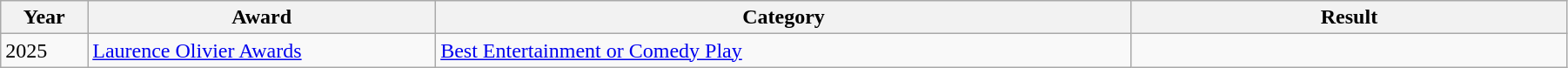<table class="wikitable" style="width:95%;">
<tr>
<th style="width:5%;">Year</th>
<th style="width:20%;">Award</th>
<th style="width:40%;">Category</th>
<th style="width:25%;">Result</th>
</tr>
<tr>
<td>2025</td>
<td><a href='#'>Laurence Olivier Awards</a></td>
<td><a href='#'>Best Entertainment or Comedy Play</a></td>
<td></td>
</tr>
</table>
